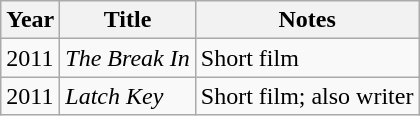<table class="wikitable sortable">
<tr>
<th>Year</th>
<th>Title</th>
<th class="unsortable">Notes</th>
</tr>
<tr>
<td>2011</td>
<td><em>The Break In</em></td>
<td>Short film</td>
</tr>
<tr>
<td>2011</td>
<td><em>Latch Key</em></td>
<td>Short film; also writer</td>
</tr>
</table>
